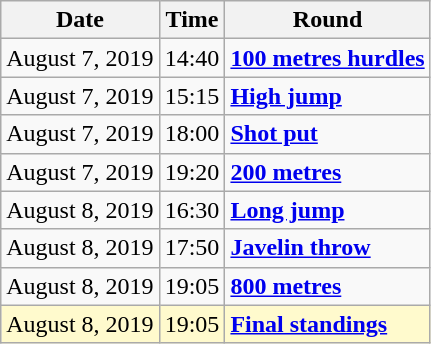<table class="wikitable">
<tr>
<th>Date</th>
<th>Time</th>
<th>Round</th>
</tr>
<tr>
<td>August 7, 2019</td>
<td>14:40</td>
<td><strong><a href='#'>100 metres hurdles</a></strong></td>
</tr>
<tr>
<td>August 7, 2019</td>
<td>15:15</td>
<td><strong><a href='#'>High jump</a></strong></td>
</tr>
<tr>
<td>August 7, 2019</td>
<td>18:00</td>
<td><strong><a href='#'>Shot put</a></strong></td>
</tr>
<tr>
<td>August 7, 2019</td>
<td>19:20</td>
<td><strong><a href='#'>200 metres</a></strong></td>
</tr>
<tr>
<td>August 8, 2019</td>
<td>16:30</td>
<td><strong><a href='#'>Long jump</a></strong></td>
</tr>
<tr>
<td>August 8, 2019</td>
<td>17:50</td>
<td><strong><a href='#'>Javelin throw</a></strong></td>
</tr>
<tr>
<td>August 8, 2019</td>
<td>19:05</td>
<td><strong><a href='#'>800 metres</a></strong></td>
</tr>
<tr style=background:lemonchiffon>
<td>August 8, 2019</td>
<td>19:05</td>
<td><strong><a href='#'>Final standings</a></strong></td>
</tr>
</table>
